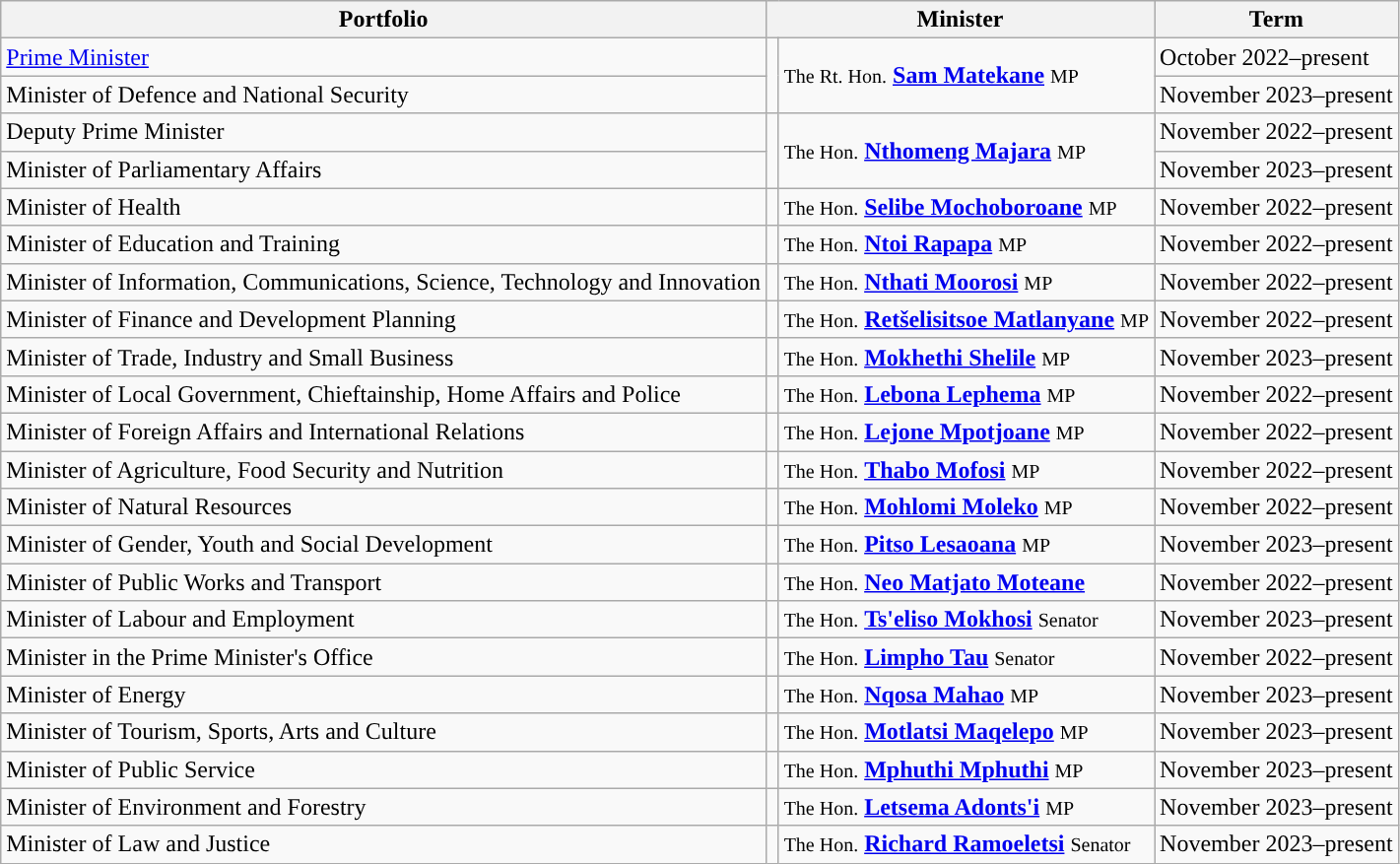<table class="wikitable">
<tr>
<th>Portfolio</th>
<th colspan=2>Minister</th>
<th colspan=2>Term</th>
</tr>
<tr>
<td><a href='#'>Prime Minister</a></td>
<td rowspan=2 style="width:1px; background-color: "></td>
<td rowspan=2><small>The Rt. Hon.</small> <strong><a href='#'>Sam Matekane</a></strong> <small>MP</small></td>
<td>October 2022–present</td>
</tr>
<tr>
<td>Minister of Defence and National Security</td>
<td>November 2023–present</td>
</tr>
<tr>
<td>Deputy Prime Minister</td>
<td rowspan=2 style="width:1px; background-color: "></td>
<td rowspan=2><small>The Hon.</small> <strong><a href='#'>Nthomeng Majara</a></strong> <small>MP</small></td>
<td>November 2022–present</td>
</tr>
<tr>
<td>Minister of Parliamentary Affairs</td>
<td>November 2023–present</td>
</tr>
<tr>
<td>Minister of Health</td>
<td style="background:"></td>
<td><small>The Hon.</small> <strong><a href='#'>Selibe Mochoboroane</a></strong> <small>MP</small></td>
<td>November 2022–present</td>
</tr>
<tr>
<td>Minister of Education and Training</td>
<td style="background:"></td>
<td><small>The Hon.</small> <strong><a href='#'>Ntoi Rapapa</a></strong> <small>MP</small></td>
<td>November 2022–present</td>
</tr>
<tr>
<td>Minister of Information, Communications, Science, Technology and Innovation</td>
<td style="background:"></td>
<td><small>The Hon.</small> <strong><a href='#'>Nthati Moorosi</a></strong> <small>MP</small></td>
<td>November 2022–present</td>
</tr>
<tr>
<td>Minister of Finance and Development Planning</td>
<td style="background:"></td>
<td><small>The Hon.</small> <strong><a href='#'>Retšelisitsoe Matlanyane</a></strong> <small>MP</small></td>
<td>November 2022–present</td>
</tr>
<tr>
<td>Minister of Trade, Industry and Small Business</td>
<td style="background:"></td>
<td><small>The Hon.</small> <strong><a href='#'>Mokhethi Shelile</a></strong> <small>MP</small></td>
<td>November 2023–present</td>
</tr>
<tr>
<td>Minister of Local Government, Chieftainship, Home Affairs and Police</td>
<td style="background:"></td>
<td><small>The Hon.</small> <strong><a href='#'>Lebona Lephema</a></strong> <small>MP</small></td>
<td>November 2022–present</td>
</tr>
<tr>
<td>Minister of Foreign Affairs and International Relations</td>
<td style="background:"></td>
<td><small>The Hon.</small> <strong><a href='#'>Lejone Mpotjoane</a></strong> <small>MP</small></td>
<td>November 2022–present</td>
</tr>
<tr>
<td>Minister of Agriculture, Food Security and Nutrition</td>
<td style="background:"></td>
<td><small>The Hon.</small> <strong><a href='#'>Thabo Mofosi</a></strong> <small>MP</small></td>
<td>November 2022–present</td>
</tr>
<tr>
<td>Minister of Natural Resources</td>
<td style="background:"></td>
<td><small>The Hon.</small> <strong><a href='#'>Mohlomi Moleko</a></strong> <small>MP</small></td>
<td>November 2022–present</td>
</tr>
<tr>
<td>Minister of Gender, Youth  and Social Development</td>
<td style="background:"></td>
<td><small>The Hon.</small> <strong><a href='#'>Pitso Lesaoana</a></strong> <small>MP</small></td>
<td>November 2023–present</td>
</tr>
<tr>
<td>Minister of Public Works and Transport</td>
<td style="background:"></td>
<td><small>The Hon.</small> <strong><a href='#'>Neo Matjato Moteane</a></strong></td>
<td>November 2022–present</td>
</tr>
<tr>
<td>Minister of Labour and Employment</td>
<td style="background:"></td>
<td><small>The Hon.</small> <strong><a href='#'>Ts'eliso Mokhosi</a></strong> <small>Senator</small></td>
<td>November 2023–present</td>
</tr>
<tr>
<td>Minister in the Prime Minister's Office</td>
<td style="background:"></td>
<td><small>The Hon.</small> <strong><a href='#'>Limpho Tau</a></strong> <small>Senator</small></td>
<td>November 2022–present</td>
</tr>
<tr>
<td>Minister of Energy</td>
<td style="background:"></td>
<td><small>The Hon.</small> <strong><a href='#'>Nqosa Mahao</a></strong> <small>MP</small></td>
<td>November 2023–present</td>
</tr>
<tr>
<td>Minister of Tourism, Sports, Arts and Culture</td>
<td style="background:"></td>
<td><small>The Hon.</small> <strong><a href='#'>Motlatsi Maqelepo</a></strong> <small>MP</small></td>
<td>November 2023–present</td>
</tr>
<tr>
<td>Minister of Public Service</td>
<td style="background:"></td>
<td><small>The Hon.</small> <strong><a href='#'>Mphuthi Mphuthi</a></strong> <small>MP</small></td>
<td>November 2023–present</td>
</tr>
<tr>
<td>Minister of Environment and Forestry</td>
<td style="background:"></td>
<td><small>The Hon.</small> <strong><a href='#'>Letsema Adonts'i</a></strong>  <small>MP</small></td>
<td>November 2023–present</td>
</tr>
<tr>
<td>Minister of Law and Justice</td>
<td style="background:"></td>
<td><small>The Hon.</small> <strong><a href='#'>Richard Ramoeletsi</a></strong>  <small>Senator</small></td>
<td>November 2023–present</td>
</tr>
</table>
